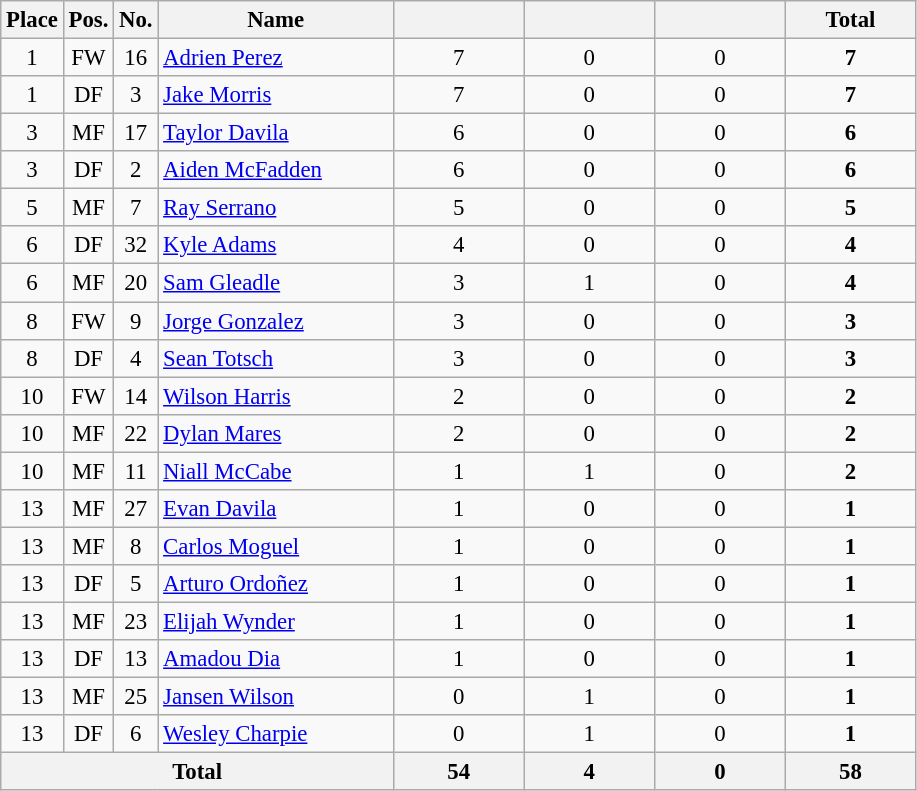<table class="wikitable sortable" style="font-size: 95%; text-align: center;">
<tr>
<th width=20>Place</th>
<th width=20>Pos.</th>
<th width=20>No.</th>
<th width=150>Name</th>
<th width=80></th>
<th width=80></th>
<th width=80></th>
<th width=80><strong>Total</strong></th>
</tr>
<tr>
<td>1</td>
<td>FW</td>
<td>16</td>
<td align="left"> <a href='#'>Adrien Perez</a></td>
<td>7</td>
<td>0</td>
<td>0</td>
<td><strong>7</strong></td>
</tr>
<tr>
<td>1</td>
<td>DF</td>
<td>3</td>
<td align="left"> <a href='#'>Jake Morris</a></td>
<td>7</td>
<td>0</td>
<td>0</td>
<td><strong>7</strong></td>
</tr>
<tr>
<td>3</td>
<td>MF</td>
<td>17</td>
<td align="left"> <a href='#'>Taylor Davila</a></td>
<td>6</td>
<td>0</td>
<td>0</td>
<td><strong>6</strong></td>
</tr>
<tr>
<td>3</td>
<td>DF</td>
<td>2</td>
<td align="left"> <a href='#'>Aiden McFadden</a></td>
<td>6</td>
<td>0</td>
<td>0</td>
<td><strong>6</strong></td>
</tr>
<tr>
<td>5</td>
<td>MF</td>
<td>7</td>
<td align="left"> <a href='#'>Ray Serrano</a></td>
<td>5</td>
<td>0</td>
<td>0</td>
<td><strong>5</strong></td>
</tr>
<tr>
<td>6</td>
<td>DF</td>
<td>32</td>
<td align="left"> <a href='#'>Kyle Adams</a></td>
<td>4</td>
<td>0</td>
<td>0</td>
<td><strong>4</strong></td>
</tr>
<tr>
<td>6</td>
<td>MF</td>
<td>20</td>
<td align="left"> <a href='#'>Sam Gleadle</a></td>
<td>3</td>
<td>1</td>
<td>0</td>
<td><strong>4</strong></td>
</tr>
<tr>
<td>8</td>
<td>FW</td>
<td>9</td>
<td align="left"> <a href='#'>Jorge Gonzalez</a></td>
<td>3</td>
<td>0</td>
<td>0</td>
<td><strong>3</strong></td>
</tr>
<tr>
<td>8</td>
<td>DF</td>
<td>4</td>
<td align="left"> <a href='#'>Sean Totsch</a></td>
<td>3</td>
<td>0</td>
<td>0</td>
<td><strong>3</strong></td>
</tr>
<tr>
<td>10</td>
<td>FW</td>
<td>14</td>
<td align="left"> <a href='#'>Wilson Harris</a></td>
<td>2</td>
<td>0</td>
<td>0</td>
<td><strong>2</strong></td>
</tr>
<tr>
<td>10</td>
<td>MF</td>
<td>22</td>
<td align="left"> <a href='#'>Dylan Mares</a></td>
<td>2</td>
<td>0</td>
<td>0</td>
<td><strong>2</strong></td>
</tr>
<tr>
<td>10</td>
<td>MF</td>
<td>11</td>
<td align="left"> <a href='#'>Niall McCabe</a></td>
<td>1</td>
<td>1</td>
<td>0</td>
<td><strong>2</strong></td>
</tr>
<tr>
<td>13</td>
<td>MF</td>
<td>27</td>
<td align="left"> <a href='#'>Evan Davila</a></td>
<td>1</td>
<td>0</td>
<td>0</td>
<td><strong>1</strong></td>
</tr>
<tr>
<td>13</td>
<td>MF</td>
<td>8</td>
<td align="left"> <a href='#'>Carlos Moguel</a></td>
<td>1</td>
<td>0</td>
<td>0</td>
<td><strong>1</strong></td>
</tr>
<tr>
<td>13</td>
<td>DF</td>
<td>5</td>
<td align="left"> <a href='#'>Arturo Ordoñez</a></td>
<td>1</td>
<td>0</td>
<td>0</td>
<td><strong>1</strong></td>
</tr>
<tr>
<td>13</td>
<td>MF</td>
<td>23</td>
<td align="left"> <a href='#'>Elijah Wynder</a></td>
<td>1</td>
<td>0</td>
<td>0</td>
<td><strong>1</strong></td>
</tr>
<tr>
<td>13</td>
<td>DF</td>
<td>13</td>
<td align="left"> <a href='#'>Amadou Dia</a></td>
<td>1</td>
<td>0</td>
<td>0</td>
<td><strong>1</strong></td>
</tr>
<tr>
<td>13</td>
<td>MF</td>
<td>25</td>
<td align="left"> <a href='#'>Jansen Wilson</a></td>
<td>0</td>
<td>1</td>
<td>0</td>
<td><strong>1</strong></td>
</tr>
<tr>
<td>13</td>
<td>DF</td>
<td>6</td>
<td align="left"> <a href='#'>Wesley Charpie</a></td>
<td>0</td>
<td>1</td>
<td>0</td>
<td><strong>1</strong></td>
</tr>
<tr>
<th colspan="4">Total</th>
<th>54</th>
<th>4</th>
<th>0</th>
<th>58</th>
</tr>
</table>
